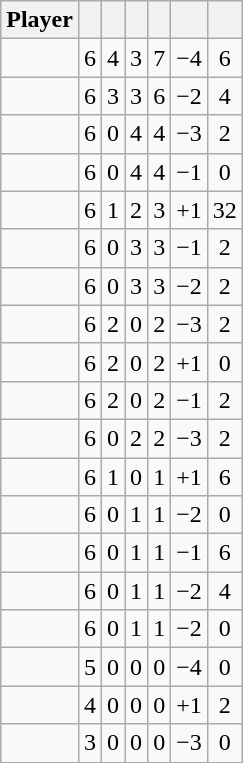<table class="wikitable sortable" style="text-align:center;">
<tr>
<th>Player</th>
<th></th>
<th></th>
<th></th>
<th></th>
<th data-sort-type="number"></th>
<th></th>
</tr>
<tr>
<td></td>
<td>6</td>
<td>4</td>
<td>3</td>
<td>7</td>
<td>−4</td>
<td>6</td>
</tr>
<tr>
<td></td>
<td>6</td>
<td>3</td>
<td>3</td>
<td>6</td>
<td>−2</td>
<td>4</td>
</tr>
<tr>
<td></td>
<td>6</td>
<td>0</td>
<td>4</td>
<td>4</td>
<td>−3</td>
<td>2</td>
</tr>
<tr>
<td></td>
<td>6</td>
<td>0</td>
<td>4</td>
<td>4</td>
<td>−1</td>
<td>0</td>
</tr>
<tr>
<td></td>
<td>6</td>
<td>1</td>
<td>2</td>
<td>3</td>
<td>+1</td>
<td>32</td>
</tr>
<tr>
<td></td>
<td>6</td>
<td>0</td>
<td>3</td>
<td>3</td>
<td>−1</td>
<td>2</td>
</tr>
<tr>
<td></td>
<td>6</td>
<td>0</td>
<td>3</td>
<td>3</td>
<td>−2</td>
<td>2</td>
</tr>
<tr>
<td></td>
<td>6</td>
<td>2</td>
<td>0</td>
<td>2</td>
<td>−3</td>
<td>2</td>
</tr>
<tr>
<td></td>
<td>6</td>
<td>2</td>
<td>0</td>
<td>2</td>
<td>+1</td>
<td>0</td>
</tr>
<tr>
<td></td>
<td>6</td>
<td>2</td>
<td>0</td>
<td>2</td>
<td>−1</td>
<td>2</td>
</tr>
<tr>
<td></td>
<td>6</td>
<td>0</td>
<td>2</td>
<td>2</td>
<td>−3</td>
<td>2</td>
</tr>
<tr>
<td></td>
<td>6</td>
<td>1</td>
<td>0</td>
<td>1</td>
<td>+1</td>
<td>6</td>
</tr>
<tr>
<td></td>
<td>6</td>
<td>0</td>
<td>1</td>
<td>1</td>
<td>−2</td>
<td>0</td>
</tr>
<tr>
<td></td>
<td>6</td>
<td>0</td>
<td>1</td>
<td>1</td>
<td>−1</td>
<td>6</td>
</tr>
<tr>
<td></td>
<td>6</td>
<td>0</td>
<td>1</td>
<td>1</td>
<td>−2</td>
<td>4</td>
</tr>
<tr>
<td></td>
<td>6</td>
<td>0</td>
<td>1</td>
<td>1</td>
<td>−2</td>
<td>0</td>
</tr>
<tr>
<td></td>
<td>5</td>
<td>0</td>
<td>0</td>
<td>0</td>
<td>−4</td>
<td>0</td>
</tr>
<tr>
<td></td>
<td>4</td>
<td>0</td>
<td>0</td>
<td>0</td>
<td>+1</td>
<td>2</td>
</tr>
<tr>
<td></td>
<td>3</td>
<td>0</td>
<td>0</td>
<td>0</td>
<td>−3</td>
<td>0</td>
</tr>
</table>
